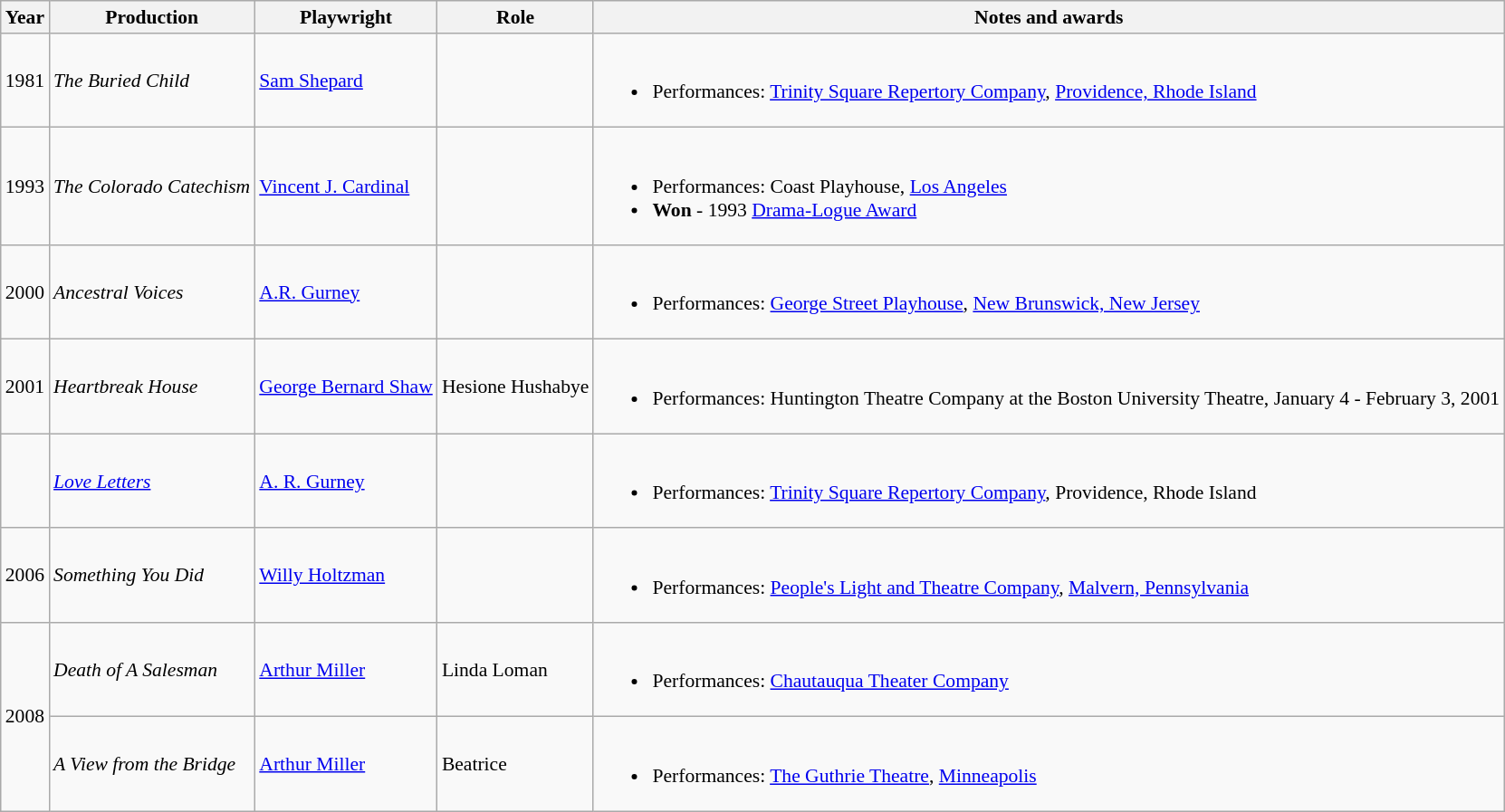<table class="wikitable" style="font-size: 90%;">
<tr>
<th>Year</th>
<th>Production</th>
<th>Playwright</th>
<th>Role</th>
<th>Notes and awards</th>
</tr>
<tr>
<td>1981</td>
<td><em>The Buried Child</em></td>
<td><a href='#'>Sam Shepard</a></td>
<td></td>
<td><br><ul><li>Performances: <a href='#'>Trinity Square Repertory Company</a>, <a href='#'>Providence, Rhode Island</a></li></ul></td>
</tr>
<tr>
<td>1993</td>
<td><em>The Colorado Catechism</em></td>
<td><a href='#'>Vincent J. Cardinal</a></td>
<td></td>
<td><br><ul><li>Performances: Coast Playhouse, <a href='#'>Los Angeles</a></li><li><strong>Won</strong> - 1993 <a href='#'>Drama-Logue Award</a></li></ul></td>
</tr>
<tr>
<td>2000</td>
<td><em>Ancestral Voices</em></td>
<td><a href='#'>A.R. Gurney</a></td>
<td></td>
<td><br><ul><li>Performances: <a href='#'>George Street Playhouse</a>, <a href='#'>New Brunswick, New Jersey</a></li></ul></td>
</tr>
<tr>
<td>2001</td>
<td><em>Heartbreak House</em></td>
<td><a href='#'>George Bernard Shaw</a></td>
<td>Hesione Hushabye</td>
<td><br><ul><li>Performances: Huntington Theatre Company at the Boston University Theatre, January 4 - February 3, 2001</li></ul></td>
</tr>
<tr>
<td></td>
<td><em><a href='#'>Love Letters</a></em></td>
<td><a href='#'>A. R. Gurney</a></td>
<td></td>
<td><br><ul><li>Performances: <a href='#'>Trinity Square Repertory Company</a>, Providence, Rhode Island</li></ul></td>
</tr>
<tr>
<td>2006</td>
<td><em>Something You Did</em></td>
<td><a href='#'>Willy Holtzman</a></td>
<td></td>
<td><br><ul><li>Performances: <a href='#'>People's Light and Theatre Company</a>, <a href='#'>Malvern, Pennsylvania</a></li></ul></td>
</tr>
<tr>
<td rowspan="2">2008</td>
<td><em>Death of A Salesman</em></td>
<td><a href='#'>Arthur Miller</a></td>
<td>Linda Loman</td>
<td><br><ul><li>Performances: <a href='#'>Chautauqua Theater Company</a></li></ul></td>
</tr>
<tr>
<td><em>A View from the Bridge</em></td>
<td><a href='#'>Arthur Miller</a></td>
<td>Beatrice</td>
<td><br><ul><li>Performances: <a href='#'>The Guthrie Theatre</a>, <a href='#'>Minneapolis</a></li></ul></td>
</tr>
</table>
